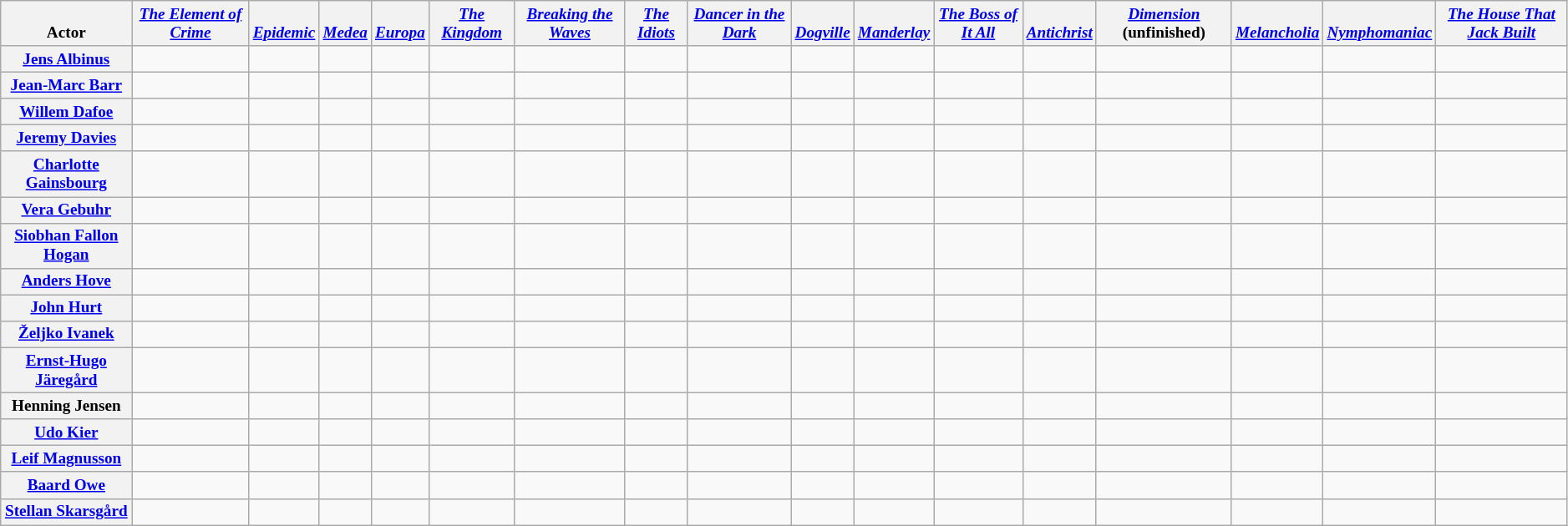<table class="wikitable" style="text-align:center;font-size:80%;">
<tr style="vertical-align:bottom;">
<th>Actor</th>
<th><em><a href='#'>The Element of Crime</a></em></th>
<th><em><a href='#'>Epidemic</a></em></th>
<th><em><a href='#'>Medea</a></em></th>
<th><em><a href='#'>Europa</a></em></th>
<th><em><a href='#'>The Kingdom</a></em></th>
<th><em><a href='#'>Breaking the Waves</a></em></th>
<th><em><a href='#'>The Idiots</a></em></th>
<th><em><a href='#'>Dancer in the Dark</a></em></th>
<th><em><a href='#'>Dogville</a></em></th>
<th><em><a href='#'>Manderlay</a></em></th>
<th><em><a href='#'>The Boss of It All</a></em></th>
<th><em><a href='#'>Antichrist</a></em></th>
<th><em><a href='#'>Dimension</a></em> (unfinished)<em></em></th>
<th><em><a href='#'>Melancholia</a></em></th>
<th><em><a href='#'>Nymphomaniac</a></em></th>
<th><em><a href='#'>The House That Jack Built</a></em></th>
</tr>
<tr>
<th><a href='#'>Jens Albinus</a></th>
<td></td>
<td></td>
<td></td>
<td></td>
<td></td>
<td></td>
<td></td>
<td></td>
<td></td>
<td></td>
<td></td>
<td></td>
<td></td>
<td></td>
<td></td>
<td></td>
</tr>
<tr>
<th><a href='#'>Jean-Marc Barr</a></th>
<td></td>
<td></td>
<td></td>
<td></td>
<td></td>
<td></td>
<td></td>
<td></td>
<td></td>
<td></td>
<td></td>
<td></td>
<td></td>
<td></td>
<td></td>
<td></td>
</tr>
<tr>
<th><a href='#'>Willem Dafoe</a></th>
<td></td>
<td></td>
<td></td>
<td></td>
<td></td>
<td></td>
<td></td>
<td></td>
<td></td>
<td></td>
<td></td>
<td></td>
<td></td>
<td></td>
<td></td>
<td></td>
</tr>
<tr>
<th><a href='#'>Jeremy Davies</a></th>
<td></td>
<td></td>
<td></td>
<td></td>
<td></td>
<td></td>
<td></td>
<td></td>
<td></td>
<td></td>
<td></td>
<td></td>
<td></td>
<td></td>
<td></td>
<td></td>
</tr>
<tr>
<th><a href='#'>Charlotte Gainsbourg</a></th>
<td></td>
<td></td>
<td></td>
<td></td>
<td></td>
<td></td>
<td></td>
<td></td>
<td></td>
<td></td>
<td></td>
<td></td>
<td></td>
<td></td>
<td></td>
<td></td>
</tr>
<tr>
<th><a href='#'>Vera Gebuhr</a></th>
<td></td>
<td></td>
<td></td>
<td></td>
<td></td>
<td></td>
<td></td>
<td></td>
<td></td>
<td></td>
<td></td>
<td></td>
<td></td>
<td></td>
<td></td>
<td></td>
</tr>
<tr>
<th><a href='#'>Siobhan Fallon Hogan</a></th>
<td></td>
<td></td>
<td></td>
<td></td>
<td></td>
<td></td>
<td></td>
<td></td>
<td></td>
<td></td>
<td></td>
<td></td>
<td></td>
<td></td>
<td></td>
<td></td>
</tr>
<tr>
<th><a href='#'>Anders Hove</a></th>
<td></td>
<td></td>
<td></td>
<td></td>
<td></td>
<td></td>
<td></td>
<td></td>
<td></td>
<td></td>
<td></td>
<td></td>
<td></td>
<td></td>
<td></td>
<td></td>
</tr>
<tr>
<th><a href='#'>John Hurt</a></th>
<td></td>
<td></td>
<td></td>
<td></td>
<td></td>
<td></td>
<td></td>
<td></td>
<td></td>
<td></td>
<td></td>
<td></td>
<td></td>
<td></td>
<td></td>
<td></td>
</tr>
<tr>
<th><a href='#'>Željko Ivanek</a></th>
<td></td>
<td></td>
<td></td>
<td></td>
<td></td>
<td></td>
<td></td>
<td></td>
<td></td>
<td></td>
<td></td>
<td></td>
<td></td>
<td></td>
<td></td>
<td></td>
</tr>
<tr>
<th><a href='#'>Ernst-Hugo Järegård</a></th>
<td></td>
<td></td>
<td></td>
<td></td>
<td></td>
<td></td>
<td></td>
<td></td>
<td></td>
<td></td>
<td></td>
<td></td>
<td></td>
<td></td>
<td></td>
<td></td>
</tr>
<tr>
<th>Henning Jensen</th>
<td></td>
<td></td>
<td></td>
<td></td>
<td></td>
<td></td>
<td></td>
<td></td>
<td></td>
<td></td>
<td></td>
<td></td>
<td></td>
<td></td>
<td></td>
<td></td>
</tr>
<tr>
<th><a href='#'>Udo Kier</a></th>
<td></td>
<td></td>
<td></td>
<td></td>
<td></td>
<td></td>
<td></td>
<td></td>
<td></td>
<td></td>
<td></td>
<td></td>
<td></td>
<td></td>
<td></td>
<td></td>
</tr>
<tr>
<th><a href='#'>Leif Magnusson</a></th>
<td></td>
<td></td>
<td></td>
<td></td>
<td></td>
<td></td>
<td></td>
<td></td>
<td></td>
<td></td>
<td></td>
<td></td>
<td></td>
<td></td>
<td></td>
<td></td>
</tr>
<tr>
<th><a href='#'>Baard Owe</a></th>
<td></td>
<td></td>
<td></td>
<td></td>
<td></td>
<td></td>
<td></td>
<td></td>
<td></td>
<td></td>
<td></td>
<td></td>
<td></td>
<td></td>
<td></td>
<td></td>
</tr>
<tr>
<th><a href='#'>Stellan Skarsgård</a></th>
<td></td>
<td></td>
<td></td>
<td></td>
<td></td>
<td></td>
<td></td>
<td></td>
<td></td>
<td></td>
<td></td>
<td></td>
<td></td>
<td></td>
<td></td>
<td></td>
</tr>
</table>
